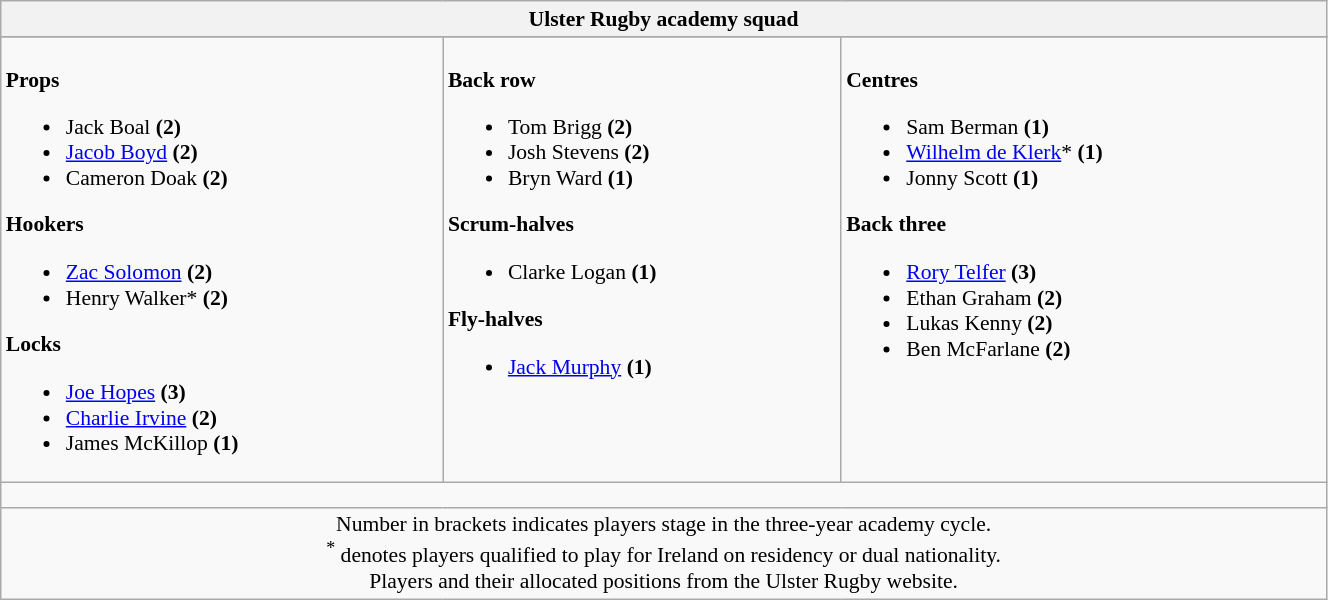<table class="wikitable" style="text-align:left; font-size:90%; width:70%">
<tr>
<th colspan="100%">Ulster Rugby academy squad</th>
</tr>
<tr>
</tr>
<tr valign="top">
<td><br><strong>Props</strong><ul><li> Jack Boal <strong>(2)</strong></li><li> <a href='#'>Jacob Boyd</a> <strong>(2)</strong></li><li> Cameron Doak <strong>(2)</strong></li></ul><strong>Hookers</strong><ul><li> <a href='#'>Zac Solomon</a> <strong>(2)</strong></li><li> Henry Walker* <strong>(2)</strong></li></ul><strong>Locks</strong><ul><li> <a href='#'>Joe Hopes</a> <strong>(3)</strong></li><li> <a href='#'>Charlie Irvine</a> <strong>(2)</strong></li><li> James McKillop <strong>(1)</strong></li></ul></td>
<td><br><strong>Back row</strong><ul><li> Tom Brigg <strong>(2)</strong></li><li> Josh Stevens <strong>(2)</strong></li><li> Bryn Ward <strong>(1)</strong></li></ul><strong>Scrum-halves</strong><ul><li> Clarke Logan <strong>(1)</strong></li></ul><strong>Fly-halves</strong><ul><li> <a href='#'>Jack Murphy</a> <strong>(1)</strong></li></ul></td>
<td><br><strong>Centres</strong><ul><li> Sam Berman <strong>(1)</strong></li><li> <a href='#'>Wilhelm de Klerk</a>* <strong>(1)</strong></li><li> Jonny Scott <strong>(1)</strong></li></ul><strong>Back three</strong><ul><li> <a href='#'>Rory Telfer</a> <strong>(3)</strong></li><li> Ethan Graham <strong>(2)</strong></li><li> Lukas Kenny <strong>(2)</strong></li><li> Ben McFarlane <strong>(2)</strong></li></ul></td>
</tr>
<tr>
<td colspan="100%" style="height: 10px;"></td>
</tr>
<tr>
<td colspan="100%" style="text-align:center;">Number in brackets indicates players stage in the three-year academy cycle.<br> <sup>*</sup> denotes players qualified to play for Ireland on residency or dual nationality. <br> Players and their allocated positions from the Ulster Rugby website.</td>
</tr>
</table>
